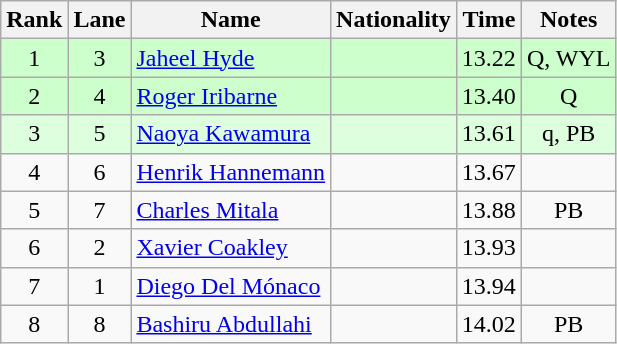<table class="wikitable sortable" style="text-align:center">
<tr>
<th>Rank</th>
<th>Lane</th>
<th>Name</th>
<th>Nationality</th>
<th>Time</th>
<th>Notes</th>
</tr>
<tr bgcolor=ccffcc>
<td>1</td>
<td>3</td>
<td align=left><a href='#'>Jaheel Hyde</a></td>
<td align=left></td>
<td>13.22</td>
<td>Q, WYL</td>
</tr>
<tr bgcolor=ccffcc>
<td>2</td>
<td>4</td>
<td align=left><a href='#'>Roger Iribarne</a></td>
<td align=left></td>
<td>13.40</td>
<td>Q</td>
</tr>
<tr bgcolor=ddffdd>
<td>3</td>
<td>5</td>
<td align=left><a href='#'>Naoya Kawamura</a></td>
<td align=left></td>
<td>13.61</td>
<td>q, PB</td>
</tr>
<tr>
<td>4</td>
<td>6</td>
<td align=left><a href='#'>Henrik Hannemann</a></td>
<td align=left></td>
<td>13.67</td>
<td></td>
</tr>
<tr>
<td>5</td>
<td>7</td>
<td align=left><a href='#'>Charles Mitala</a></td>
<td align=left></td>
<td>13.88</td>
<td>PB</td>
</tr>
<tr>
<td>6</td>
<td>2</td>
<td align=left><a href='#'>Xavier Coakley</a></td>
<td align=left></td>
<td>13.93</td>
<td></td>
</tr>
<tr>
<td>7</td>
<td>1</td>
<td align=left><a href='#'>Diego Del Mónaco</a></td>
<td align=left></td>
<td>13.94</td>
<td></td>
</tr>
<tr>
<td>8</td>
<td>8</td>
<td align=left><a href='#'>Bashiru Abdullahi</a></td>
<td align=left></td>
<td>14.02</td>
<td>PB</td>
</tr>
</table>
